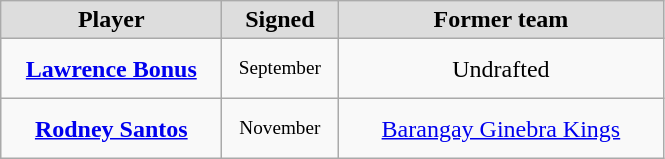<table class="wikitable" style="text-align: center">
<tr align="center" bgcolor="#dddddd">
<td style="width:140px"><strong>Player</strong></td>
<td style="width:70px"><strong>Signed</strong></td>
<td style="width:210px"><strong>Former team</strong></td>
</tr>
<tr style="height:40px">
<td><strong><a href='#'>Lawrence Bonus</a></strong></td>
<td style="font-size: 80%">September</td>
<td>Undrafted</td>
</tr>
<tr style="height:40px">
<td><strong><a href='#'>Rodney Santos</a></strong></td>
<td style="font-size: 80%">November</td>
<td><a href='#'>Barangay Ginebra Kings</a></td>
</tr>
</table>
